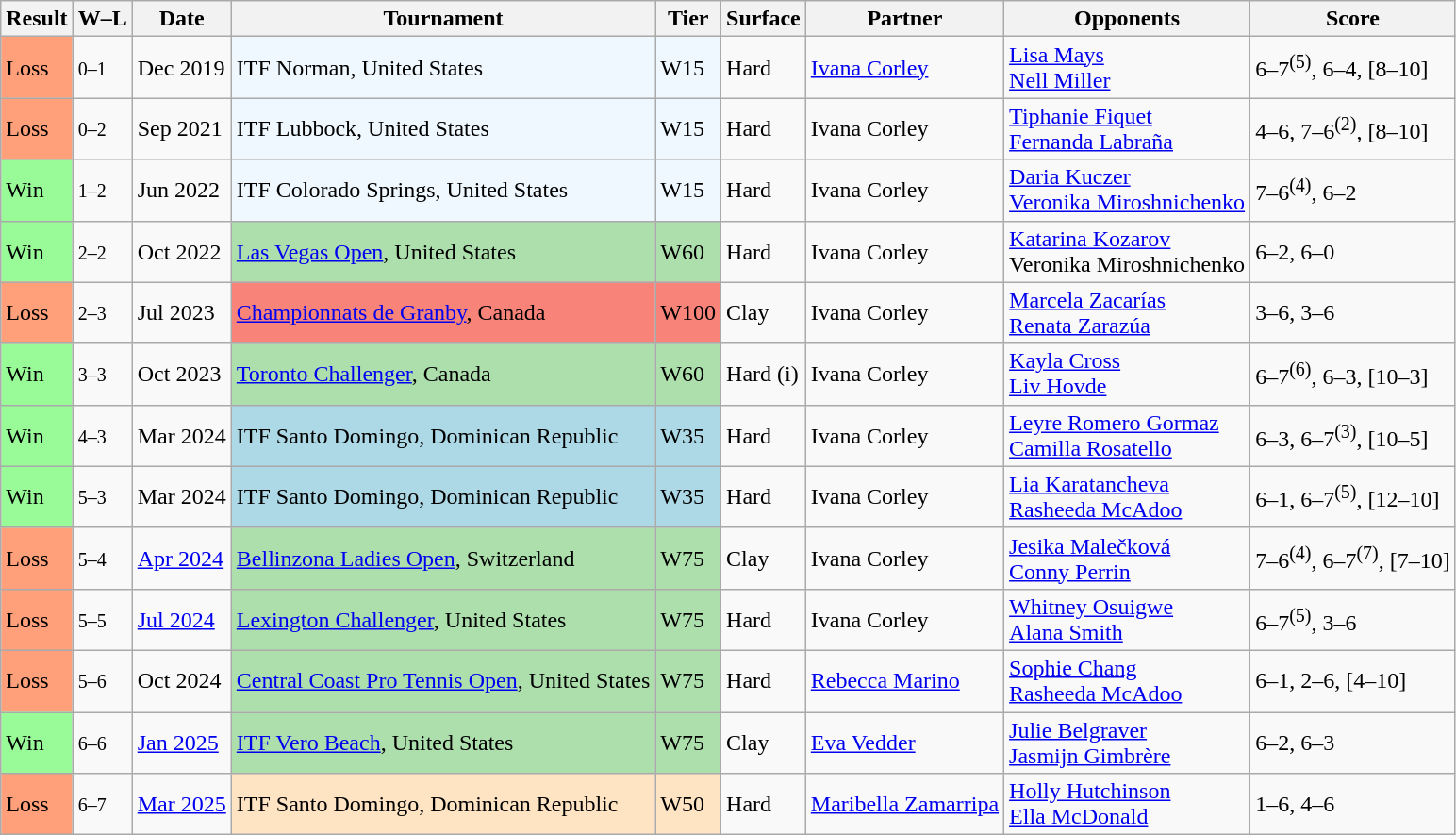<table class="wikitable sortable">
<tr>
<th>Result</th>
<th class=unsortable>W–L</th>
<th>Date</th>
<th>Tournament</th>
<th>Tier</th>
<th>Surface</th>
<th>Partner</th>
<th>Opponents</th>
<th class=unsortable>Score</th>
</tr>
<tr>
<td style="background:#ffa07a;">Loss</td>
<td><small>0–1</small></td>
<td>Dec 2019</td>
<td style="background:#f0f8ff;">ITF Norman, United States</td>
<td style="background:#f0f8ff;">W15</td>
<td>Hard</td>
<td> <a href='#'>Ivana Corley</a></td>
<td> <a href='#'>Lisa Mays</a> <br>  <a href='#'>Nell Miller</a></td>
<td>6–7<sup>(5)</sup>, 6–4, [8–10]</td>
</tr>
<tr>
<td style="background:#ffa07a;">Loss</td>
<td><small>0–2</small></td>
<td>Sep 2021</td>
<td style="background:#f0f8ff;">ITF Lubbock, United States</td>
<td style="background:#f0f8ff;">W15</td>
<td>Hard</td>
<td> Ivana Corley</td>
<td> <a href='#'>Tiphanie Fiquet</a> <br>  <a href='#'>Fernanda Labraña</a></td>
<td>4–6, 7–6<sup>(2)</sup>, [8–10]</td>
</tr>
<tr>
<td style="background:#98FB98;">Win</td>
<td><small>1–2</small></td>
<td>Jun 2022</td>
<td style="background:#f0f8ff;">ITF Colorado Springs, United States</td>
<td style="background:#f0f8ff;">W15</td>
<td>Hard</td>
<td> Ivana Corley</td>
<td> <a href='#'>Daria Kuczer</a> <br>  <a href='#'>Veronika Miroshnichenko</a></td>
<td>7–6<sup>(4)</sup>, 6–2</td>
</tr>
<tr>
<td style="background:#98FB98;">Win</td>
<td><small>2–2</small></td>
<td>Oct 2022</td>
<td style="background:#addfad;"><a href='#'>Las Vegas Open</a>, United States</td>
<td style="background:#addfad;">W60</td>
<td>Hard</td>
<td> Ivana Corley</td>
<td> <a href='#'>Katarina Kozarov</a> <br>  Veronika Miroshnichenko</td>
<td>6–2, 6–0</td>
</tr>
<tr>
<td style="background:#ffa07a;">Loss</td>
<td><small>2–3</small></td>
<td>Jul 2023</td>
<td style="background:#f88379;"><a href='#'>Championnats de Granby</a>, Canada</td>
<td style="background:#f88379;">W100</td>
<td>Clay</td>
<td> Ivana Corley</td>
<td> <a href='#'>Marcela Zacarías</a> <br>  <a href='#'>Renata Zarazúa</a></td>
<td>3–6, 3–6</td>
</tr>
<tr>
<td style="background:#98FB98;">Win</td>
<td><small>3–3</small></td>
<td>Oct 2023</td>
<td style="background:#addfad;"><a href='#'>Toronto Challenger</a>, Canada</td>
<td style="background:#addfad;">W60</td>
<td>Hard (i)</td>
<td> Ivana Corley</td>
<td> <a href='#'>Kayla Cross</a> <br>  <a href='#'>Liv Hovde</a></td>
<td>6–7<sup>(6)</sup>, 6–3, [10–3]</td>
</tr>
<tr>
<td style="background:#98FB98;">Win</td>
<td><small>4–3</small></td>
<td>Mar 2024</td>
<td style="background:lightblue;">ITF Santo Domingo, Dominican Republic</td>
<td style="background:lightblue;">W35</td>
<td>Hard</td>
<td> Ivana Corley</td>
<td> <a href='#'>Leyre Romero Gormaz</a> <br>  <a href='#'>Camilla Rosatello</a></td>
<td>6–3, 6–7<sup>(3)</sup>, [10–5]</td>
</tr>
<tr>
<td style="background:#98FB98;">Win</td>
<td><small>5–3</small></td>
<td>Mar 2024</td>
<td style="background:lightblue;">ITF Santo Domingo, Dominican Republic</td>
<td style="background:lightblue;">W35</td>
<td>Hard</td>
<td> Ivana Corley</td>
<td> <a href='#'>Lia Karatancheva</a> <br>  <a href='#'>Rasheeda McAdoo</a></td>
<td>6–1, 6–7<sup>(5)</sup>, [12–10]</td>
</tr>
<tr>
<td style="background:#ffa07a;">Loss</td>
<td><small>5–4</small></td>
<td><a href='#'>Apr 2024</a></td>
<td style="background:#addfad;"><a href='#'>Bellinzona Ladies Open</a>, Switzerland</td>
<td style="background:#addfad;">W75</td>
<td>Clay</td>
<td> Ivana Corley</td>
<td> <a href='#'>Jesika Malečková</a> <br>  <a href='#'>Conny Perrin</a></td>
<td>7–6<sup>(4)</sup>, 6–7<sup>(7)</sup>, [7–10]</td>
</tr>
<tr>
<td style="background:#ffa07a;">Loss</td>
<td><small>5–5</small></td>
<td><a href='#'>Jul 2024</a></td>
<td style="background:#addfad;"><a href='#'>Lexington Challenger</a>, United States</td>
<td style="background:#addfad;">W75</td>
<td>Hard</td>
<td> Ivana Corley</td>
<td> <a href='#'>Whitney Osuigwe</a> <br>  <a href='#'>Alana Smith</a></td>
<td>6–7<sup>(5)</sup>, 3–6</td>
</tr>
<tr>
<td style="background:#ffa07a;">Loss</td>
<td><small>5–6</small></td>
<td>Oct 2024</td>
<td style="background:#addfad;"><a href='#'>Central Coast Pro Tennis Open</a>, United States</td>
<td style="background:#addfad;">W75</td>
<td>Hard</td>
<td> <a href='#'>Rebecca Marino</a></td>
<td> <a href='#'>Sophie Chang</a> <br>  <a href='#'>Rasheeda McAdoo</a></td>
<td>6–1, 2–6, [4–10]</td>
</tr>
<tr>
<td style="background:#98FB98;">Win</td>
<td><small>6–6</small></td>
<td><a href='#'>Jan 2025</a></td>
<td style="background:#addfad;"><a href='#'>ITF Vero Beach</a>, United States</td>
<td style="background:#addfad;">W75</td>
<td>Clay</td>
<td> <a href='#'>Eva Vedder</a></td>
<td> <a href='#'>Julie Belgraver</a> <br>  <a href='#'>Jasmijn Gimbrère</a></td>
<td>6–2, 6–3</td>
</tr>
<tr>
<td style="background:#ffa07a;">Loss</td>
<td><small>6–7</small></td>
<td><a href='#'>Mar 2025</a></td>
<td style="background:#ffe4c4;">ITF Santo Domingo, Dominican Republic</td>
<td style="background:#ffe4c4;">W50</td>
<td>Hard</td>
<td> <a href='#'>Maribella Zamarripa</a></td>
<td> <a href='#'>Holly Hutchinson</a><br> <a href='#'>Ella McDonald</a></td>
<td>1–6, 4–6</td>
</tr>
</table>
